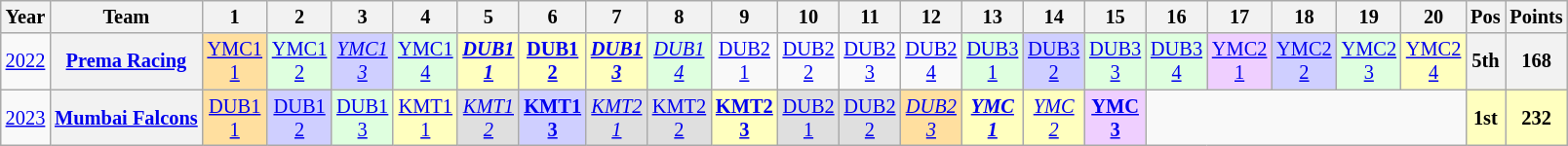<table class="wikitable" style="text-align:center; font-size:85%;">
<tr>
<th>Year</th>
<th>Team</th>
<th>1</th>
<th>2</th>
<th>3</th>
<th>4</th>
<th>5</th>
<th>6</th>
<th>7</th>
<th>8</th>
<th>9</th>
<th>10</th>
<th>11</th>
<th>12</th>
<th>13</th>
<th>14</th>
<th>15</th>
<th>16</th>
<th>17</th>
<th>18</th>
<th>19</th>
<th>20</th>
<th>Pos</th>
<th>Points</th>
</tr>
<tr>
<td><a href='#'>2022</a></td>
<th nowrap><a href='#'>Prema Racing</a></th>
<td style="background:#FFDF9F;"><a href='#'>YMC1<br>1</a><br></td>
<td style="background:#DFFFDF;"><a href='#'>YMC1<br>2</a><br></td>
<td style="background:#CFCFFF;"><em><a href='#'>YMC1<br>3</a></em><br></td>
<td style="background:#DFFFDF;"><a href='#'>YMC1<br>4</a><br></td>
<td style="background:#FFFFBF;"><strong><em><a href='#'>DUB1<br>1</a></em></strong><br></td>
<td style="background:#FFFFBF;"><strong><a href='#'>DUB1<br>2</a></strong><br></td>
<td style="background:#FFFFBF;"><strong><em><a href='#'>DUB1<br>3</a></em></strong><br></td>
<td style="background:#DFFFDF;"><em><a href='#'>DUB1<br>4</a></em><br></td>
<td><a href='#'>DUB2<br>1</a></td>
<td><a href='#'>DUB2<br>2</a></td>
<td><a href='#'>DUB2<br>3</a></td>
<td><a href='#'>DUB2<br>4</a></td>
<td style="background:#DFFFDF;"><a href='#'>DUB3<br>1</a><br></td>
<td style="background:#CFCFFF;"><a href='#'>DUB3<br>2</a><br></td>
<td style="background:#DFFFDF;"><a href='#'>DUB3<br>3</a><br></td>
<td style="background:#DFFFDF;"><a href='#'>DUB3<br>4</a><br></td>
<td style="background:#EFCFFF;"><a href='#'>YMC2<br>1</a><br></td>
<td style="background:#CFCFFF;"><a href='#'>YMC2<br>2</a><br></td>
<td style="background:#DFFFDF;"><a href='#'>YMC2<br>3</a><br></td>
<td style="background:#FFFFBF;"><a href='#'>YMC2<br>4</a><br></td>
<th>5th</th>
<th>168</th>
</tr>
<tr>
<td><a href='#'>2023</a></td>
<th nowrap><a href='#'>Mumbai Falcons</a></th>
<td style="background:#FFDF9F;"><a href='#'>DUB1<br>1</a><br></td>
<td style="background:#CFCFFF;"><a href='#'>DUB1<br>2</a><br></td>
<td style="background:#DFFFDF;"><a href='#'>DUB1<br>3</a><br></td>
<td style="background:#FFFFBF;"><a href='#'>KMT1<br>1</a><br></td>
<td style="background:#DFDFDF;"><em><a href='#'>KMT1<br>2</a></em><br></td>
<td style="background:#CFCFFF;"><strong><a href='#'>KMT1<br>3</a></strong><br></td>
<td style="background:#DFDFDF;"><em><a href='#'>KMT2<br>1</a></em><br></td>
<td style="background:#DFDFDF;"><a href='#'>KMT2<br>2</a><br></td>
<td style="background:#FFFFBF;"><strong><a href='#'>KMT2<br>3</a></strong><br></td>
<td style="background:#DFDFDF;"><a href='#'>DUB2<br>1</a><br></td>
<td style="background:#DFDFDF;"><a href='#'>DUB2<br>2</a><br></td>
<td style="background:#FFDF9F;"><em><a href='#'>DUB2<br>3</a></em><br></td>
<td style="background:#FFFFBF;"><strong><em><a href='#'>YMC<br>1</a></em></strong><br></td>
<td style="background:#FFFFBF;"><em><a href='#'>YMC<br>2</a></em><br></td>
<td style="background:#EFCFFF;"><strong><a href='#'>YMC<br>3</a></strong><br></td>
<td colspan="5"></td>
<th style="background:#FFFFBF;">1st</th>
<th style="background:#FFFFBF;">232</th>
</tr>
</table>
